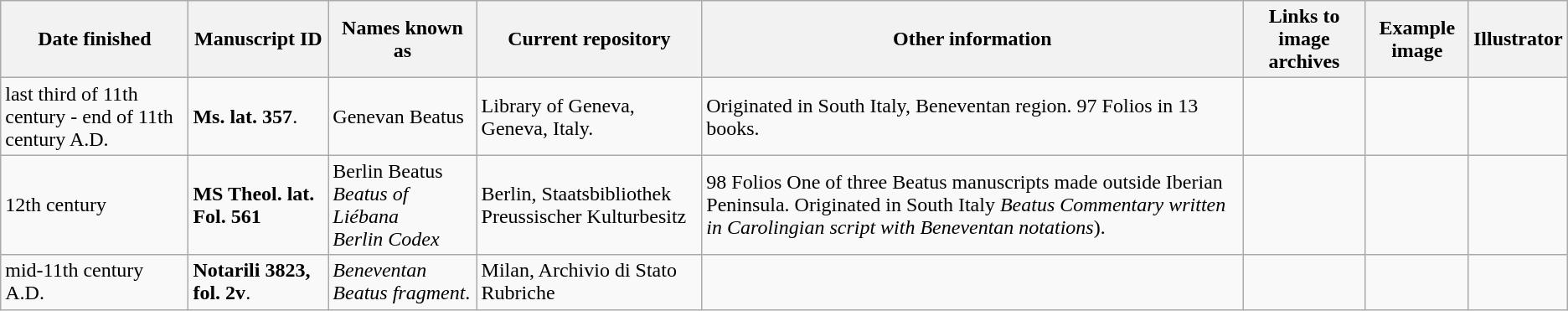<table class="wikitable">
<tr>
<th>Date finished</th>
<th>Manuscript ID</th>
<th>Names known as</th>
<th>Current repository</th>
<th>Other information</th>
<th>Links to image archives</th>
<th>Example image</th>
<th>Illustrator</th>
</tr>
<tr>
<td>last third of 11th century - end of 11th century A.D.</td>
<td><strong>Ms. lat. 357</strong>.</td>
<td>Genevan Beatus</td>
<td>Library of Geneva, Geneva, Italy.</td>
<td>Originated in South Italy, Beneventan region. 97 Folios in 13 books.</td>
<td></td>
<td></td>
<td></td>
</tr>
<tr>
<td>12th century</td>
<td><strong> MS Theol. lat. Fol. 561</strong></td>
<td>Berlin Beatus<br><em>Beatus of Liébana</em><br><em>Berlin Codex</em></td>
<td>Berlin, Staatsbibliothek Preussischer Kulturbesitz</td>
<td>98 Folios One of three Beatus manuscripts made outside Iberian Peninsula. Originated in South Italy <em>Beatus Commentary written in Carolingian script with Beneventan notations</em>).</td>
<td></td>
<td></td>
<td></td>
</tr>
<tr>
<td>mid-11th century A.D.</td>
<td><strong>Notarili 3823, fol. 2v</strong>.</td>
<td><em>Beneventan Beatus fragment</em>.</td>
<td>Milan, Archivio di Stato Rubriche</td>
<td></td>
<td></td>
<td></td>
<td></td>
</tr>
</table>
